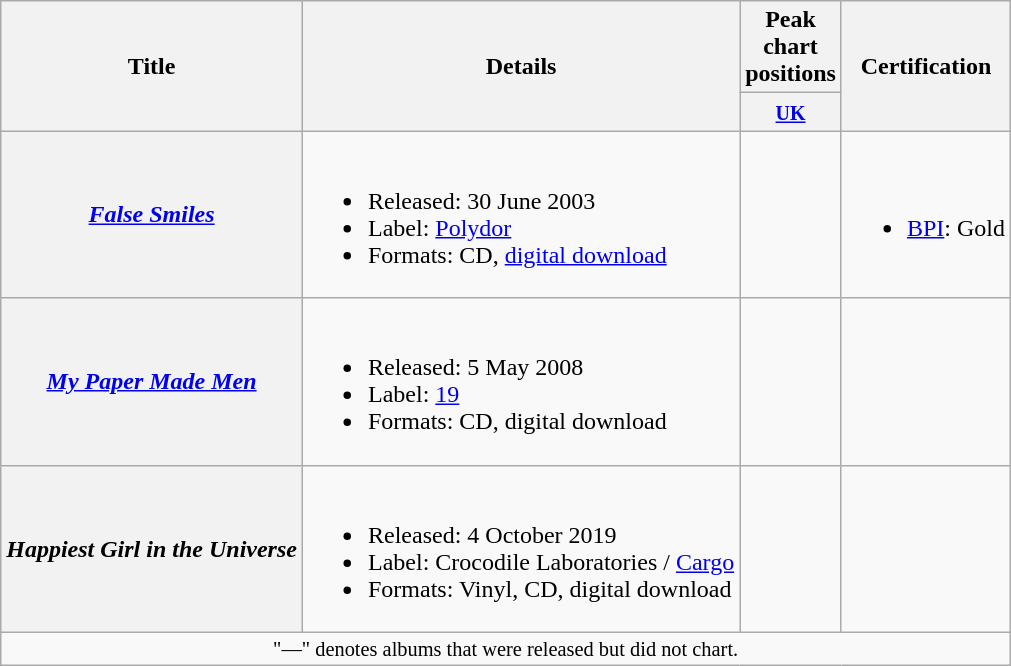<table class="wikitable plainrowheaders">
<tr>
<th scope="col" rowspan="2">Title</th>
<th scope="col" rowspan="2">Details</th>
<th colspan="1">Peak chart positions</th>
<th scope="col" rowspan="2">Certification</th>
</tr>
<tr>
<th style="width:30px;"><small><a href='#'>UK</a><br></small></th>
</tr>
<tr>
<th scope="row"><em><a href='#'>False Smiles</a></em></th>
<td><br><ul><li>Released: 30 June 2003</li><li>Label: <a href='#'>Polydor</a></li><li>Formats: CD, <a href='#'>digital download</a></li></ul></td>
<td></td>
<td><br><ul><li><a href='#'>BPI</a>: Gold</li></ul></td>
</tr>
<tr>
<th scope="row"><em><a href='#'>My Paper Made Men</a></em></th>
<td><br><ul><li>Released: 5 May 2008</li><li>Label: <a href='#'>19</a></li><li>Formats: CD, digital download</li></ul></td>
<td></td>
<td></td>
</tr>
<tr>
<th scope="row"><em>Happiest Girl in the Universe</em></th>
<td><br><ul><li>Released: 4 October 2019</li><li>Label: Crocodile Laboratories / <a href='#'>Cargo</a></li><li>Formats: Vinyl, CD, digital download</li></ul></td>
<td></td>
<td></td>
</tr>
<tr>
<td colspan="11" style="text-align:center; font-size:85%">"—" denotes albums that were released but did not chart.</td>
</tr>
</table>
